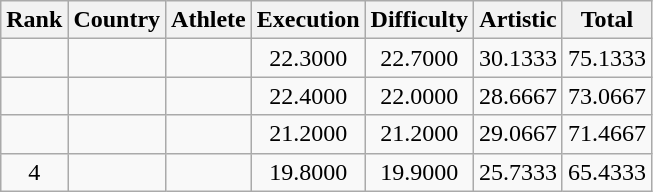<table class="wikitable" style="text-align:center;">
<tr>
<th>Rank</th>
<th>Country</th>
<th>Athlete</th>
<th>Execution</th>
<th>Difficulty</th>
<th>Artistic</th>
<th>Total</th>
</tr>
<tr>
<td></td>
<td align="left"></td>
<td align="left"></td>
<td>22.3000</td>
<td>22.7000</td>
<td>30.1333</td>
<td>75.1333</td>
</tr>
<tr>
<td></td>
<td align="left"></td>
<td align="left"></td>
<td>22.4000</td>
<td>22.0000</td>
<td>28.6667</td>
<td>73.0667</td>
</tr>
<tr>
<td></td>
<td align="left"></td>
<td align="left"></td>
<td>21.2000</td>
<td>21.2000</td>
<td>29.0667</td>
<td>71.4667</td>
</tr>
<tr>
<td>4</td>
<td align="left"></td>
<td align="left"></td>
<td>19.8000</td>
<td>19.9000</td>
<td>25.7333</td>
<td>65.4333</td>
</tr>
</table>
